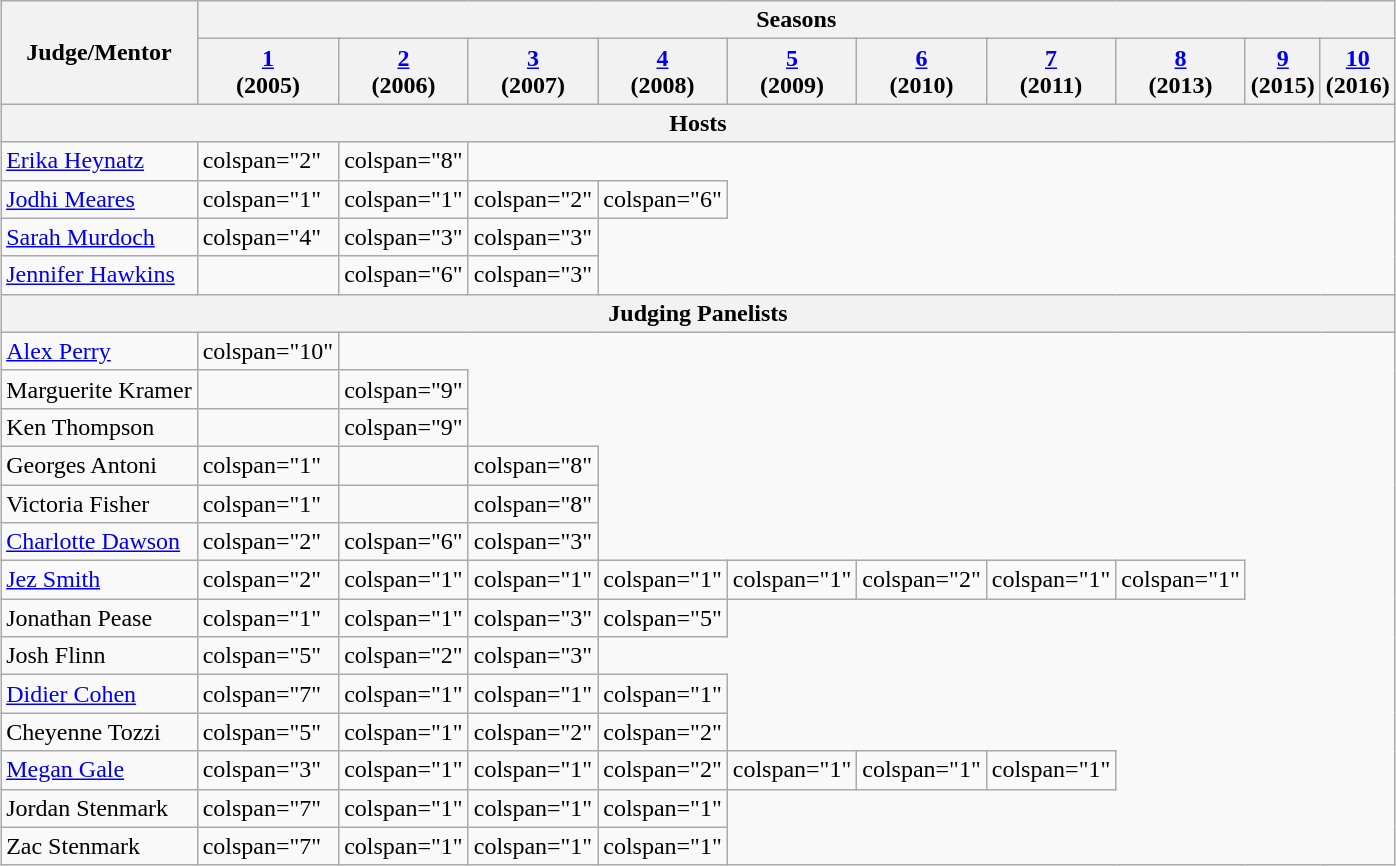<table class="wikitable" style="margin:1em auto 1em auto;">
<tr>
<th rowspan="2">Judge/Mentor</th>
<th colspan="10">Seasons</th>
</tr>
<tr>
<th><a href='#'>1</a><br>(2005)</th>
<th><a href='#'>2</a><br>(2006)</th>
<th><a href='#'>3</a><br>(2007)</th>
<th><a href='#'>4</a><br>(2008)</th>
<th><a href='#'>5</a><br>(2009)</th>
<th><a href='#'>6</a><br>(2010)</th>
<th><a href='#'>7</a><br>(2011)</th>
<th><a href='#'>8</a><br>(2013)</th>
<th><a href='#'>9</a><br>(2015)</th>
<th><a href='#'>10</a><br>(2016)</th>
</tr>
<tr>
<th scope="col" colspan="13">Hosts</th>
</tr>
<tr>
<td scope="row"><a href='#'>Erika Heynatz</a></td>
<td>colspan="2" </td>
<td>colspan="8" </td>
</tr>
<tr>
<td scope="row"><a href='#'>Jodhi Meares</a></td>
<td>colspan="1" </td>
<td>colspan="1" </td>
<td>colspan="2" </td>
<td>colspan="6" </td>
</tr>
<tr>
<td scope="row"><a href='#'>Sarah Murdoch</a></td>
<td>colspan="4" </td>
<td>colspan="3" </td>
<td>colspan="3" </td>
</tr>
<tr>
<td scope="row"><a href='#'>Jennifer Hawkins</a></td>
<td></td>
<td>colspan="6" </td>
<td>colspan="3" </td>
</tr>
<tr>
<th scope="col" colspan="13">Judging Panelists</th>
</tr>
<tr>
<td scope="row"><a href='#'>Alex Perry</a></td>
<td>colspan="10" </td>
</tr>
<tr>
<td scope="row">Marguerite Kramer</td>
<td></td>
<td>colspan="9" </td>
</tr>
<tr>
<td scope="row">Ken Thompson</td>
<td></td>
<td>colspan="9" </td>
</tr>
<tr>
<td scope="row">Georges Antoni</td>
<td>colspan="1" </td>
<td></td>
<td>colspan="8" </td>
</tr>
<tr>
<td scope="row">Victoria Fisher</td>
<td>colspan="1" </td>
<td></td>
<td>colspan="8" </td>
</tr>
<tr>
<td scope="row"><a href='#'>Charlotte Dawson</a></td>
<td>colspan="2" </td>
<td>colspan="6" </td>
<td>colspan="3" </td>
</tr>
<tr>
<td scope="row"><a href='#'>Jez Smith</a></td>
<td>colspan="2" </td>
<td>colspan="1" </td>
<td>colspan="1" </td>
<td>colspan="1" </td>
<td>colspan="1" </td>
<td>colspan="2" </td>
<td>colspan="1" </td>
<td>colspan="1" </td>
</tr>
<tr>
<td scope="row">Jonathan Pease</td>
<td>colspan="1" </td>
<td>colspan="1" </td>
<td>colspan="3" </td>
<td>colspan="5" </td>
</tr>
<tr>
<td scope="row">Josh Flinn</td>
<td>colspan="5" </td>
<td>colspan="2" </td>
<td>colspan="3" </td>
</tr>
<tr>
<td scope="row"><a href='#'>Didier Cohen</a></td>
<td>colspan="7" </td>
<td>colspan="1" </td>
<td>colspan="1" </td>
<td>colspan="1" </td>
</tr>
<tr>
<td scope="row">Cheyenne Tozzi</td>
<td>colspan="5" </td>
<td>colspan="1" </td>
<td>colspan="2" </td>
<td>colspan="2" </td>
</tr>
<tr>
<td scope="row"><a href='#'>Megan Gale</a></td>
<td>colspan="3" </td>
<td>colspan="1" </td>
<td>colspan="1" </td>
<td>colspan="2" </td>
<td>colspan="1" </td>
<td>colspan="1" </td>
<td>colspan="1" </td>
</tr>
<tr>
<td scope="row">Jordan Stenmark</td>
<td>colspan="7" </td>
<td>colspan="1" </td>
<td>colspan="1" </td>
<td>colspan="1" </td>
</tr>
<tr>
<td scope="row">Zac Stenmark</td>
<td>colspan="7" </td>
<td>colspan="1" </td>
<td>colspan="1" </td>
<td>colspan="1" </td>
</tr>
</table>
